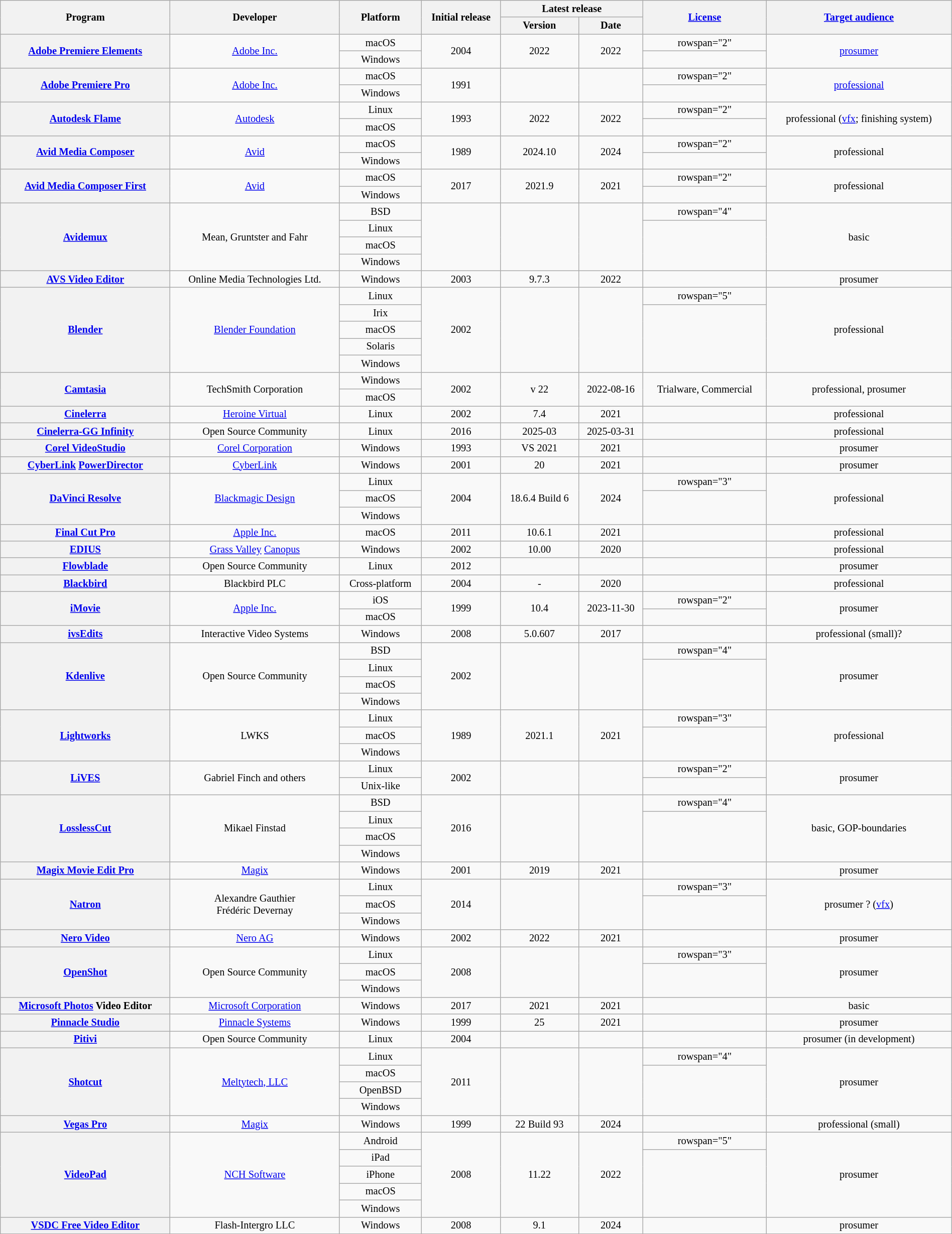<table class="wikitable sortable" style="font-size: 85%; text-align: center; width: 100%">
<tr>
<th rowspan="2">Program</th>
<th rowspan="2">Developer</th>
<th rowspan="2">Platform</th>
<th rowspan="2">Initial release</th>
<th colspan="2">Latest release</th>
<th rowspan="2"><a href='#'>License</a></th>
<th rowspan="2"><a href='#'>Target audience</a></th>
</tr>
<tr>
<th>Version </th>
<th>Date </th>
</tr>
<tr>
<th rowspan="2"><a href='#'>Adobe Premiere Elements</a></th>
<td rowspan="2"><a href='#'>Adobe Inc.</a></td>
<td>macOS</td>
<td rowspan="2">2004</td>
<td rowspan="2">2022</td>
<td rowspan="2">2022</td>
<td>rowspan="2" </td>
<td rowspan="2"><a href='#'>prosumer</a></td>
</tr>
<tr>
<td>Windows</td>
</tr>
<tr>
<th rowspan="2"><a href='#'>Adobe Premiere Pro</a></th>
<td rowspan="2"><a href='#'>Adobe Inc.</a></td>
<td>macOS</td>
<td rowspan="2">1991</td>
<td rowspan="2"></td>
<td rowspan="2"></td>
<td>rowspan="2" </td>
<td rowspan="2"><a href='#'>professional</a></td>
</tr>
<tr>
<td>Windows</td>
</tr>
<tr>
<th rowspan="2"><a href='#'>Autodesk Flame</a></th>
<td rowspan="2"><a href='#'>Autodesk</a></td>
<td>Linux</td>
<td rowspan="2">1993</td>
<td rowspan="2">2022</td>
<td rowspan="2">2022</td>
<td>rowspan="2" </td>
<td rowspan="2">professional (<a href='#'>vfx</a>; finishing system)</td>
</tr>
<tr>
<td>macOS</td>
</tr>
<tr>
<th rowspan="2"><a href='#'>Avid Media Composer</a></th>
<td rowspan="2"><a href='#'>Avid</a></td>
<td>macOS</td>
<td rowspan="2">1989</td>
<td rowspan="2">2024.10</td>
<td rowspan="2">2024</td>
<td>rowspan="2" </td>
<td rowspan="2">professional</td>
</tr>
<tr>
<td>Windows</td>
</tr>
<tr>
<th rowspan="2"><a href='#'>Avid Media Composer First</a></th>
<td rowspan="2"><a href='#'>Avid</a></td>
<td>macOS</td>
<td rowspan="2">2017</td>
<td rowspan="2">2021.9</td>
<td rowspan="2">2021</td>
<td>rowspan="2" </td>
<td rowspan="2">professional</td>
</tr>
<tr>
<td>Windows</td>
</tr>
<tr>
<th rowspan="4"><a href='#'>Avidemux</a></th>
<td rowspan="4">Mean, Gruntster and Fahr</td>
<td>BSD</td>
<td rowspan="4"></td>
<td rowspan="4"></td>
<td rowspan="4"></td>
<td>rowspan="4" </td>
<td rowspan="4">basic</td>
</tr>
<tr>
<td>Linux</td>
</tr>
<tr>
<td>macOS</td>
</tr>
<tr>
<td>Windows</td>
</tr>
<tr>
<th><a href='#'>AVS Video Editor</a></th>
<td>Online Media Technologies Ltd.</td>
<td>Windows</td>
<td>2003</td>
<td>9.7.3</td>
<td>2022</td>
<td></td>
<td>prosumer</td>
</tr>
<tr>
<th rowspan="5"><a href='#'>Blender</a></th>
<td rowspan="5"><a href='#'>Blender Foundation</a></td>
<td>Linux</td>
<td rowspan="5">2002</td>
<td rowspan="5"></td>
<td rowspan="5"></td>
<td>rowspan="5" </td>
<td rowspan="5">professional</td>
</tr>
<tr>
<td>Irix</td>
</tr>
<tr>
<td>macOS</td>
</tr>
<tr>
<td>Solaris</td>
</tr>
<tr>
<td>Windows</td>
</tr>
<tr>
<th rowspan="2"><a href='#'>Camtasia</a></th>
<td rowspan="2">TechSmith Corporation</td>
<td>Windows</td>
<td rowspan="2">2002</td>
<td rowspan="2">v 22</td>
<td rowspan="2">2022-08-16</td>
<td rowspan="2">Trialware, Commercial</td>
<td rowspan="2">professional, prosumer</td>
</tr>
<tr>
<td>macOS</td>
</tr>
<tr>
<th><a href='#'>Cinelerra</a></th>
<td><a href='#'>Heroine Virtual</a></td>
<td>Linux</td>
<td>2002</td>
<td>7.4</td>
<td>2021</td>
<td></td>
<td>professional</td>
</tr>
<tr>
<th><a href='#'>Cinelerra-GG Infinity</a></th>
<td>Open Source Community</td>
<td>Linux</td>
<td>2016</td>
<td>2025-03</td>
<td>2025-03-31</td>
<td></td>
<td>professional</td>
</tr>
<tr>
<th><a href='#'>Corel VideoStudio</a></th>
<td><a href='#'>Corel Corporation</a></td>
<td>Windows</td>
<td>1993</td>
<td>VS 2021</td>
<td>2021</td>
<td></td>
<td>prosumer</td>
</tr>
<tr>
<th><a href='#'>CyberLink</a> <a href='#'>PowerDirector</a></th>
<td><a href='#'>CyberLink</a></td>
<td>Windows</td>
<td>2001</td>
<td>20</td>
<td>2021</td>
<td></td>
<td>prosumer</td>
</tr>
<tr>
<th rowspan="3"><a href='#'>DaVinci Resolve</a></th>
<td rowspan="3"><a href='#'>Blackmagic Design</a></td>
<td>Linux</td>
<td rowspan="3">2004</td>
<td rowspan="3">18.6.4 Build 6</td>
<td rowspan="3">2024</td>
<td>rowspan="3" </td>
<td rowspan="3">professional</td>
</tr>
<tr>
<td>macOS</td>
</tr>
<tr>
<td>Windows</td>
</tr>
<tr>
<th><a href='#'>Final Cut Pro</a></th>
<td><a href='#'>Apple Inc.</a></td>
<td>macOS</td>
<td>2011</td>
<td>10.6.1</td>
<td>2021</td>
<td></td>
<td>professional</td>
</tr>
<tr>
<th><a href='#'>EDIUS</a></th>
<td><a href='#'>Grass Valley</a> <a href='#'>Canopus</a></td>
<td>Windows</td>
<td>2002</td>
<td>10.00</td>
<td>2020</td>
<td></td>
<td>professional</td>
</tr>
<tr>
<th><a href='#'>Flowblade</a></th>
<td>Open Source Community</td>
<td>Linux</td>
<td>2012</td>
<td></td>
<td></td>
<td></td>
<td>prosumer</td>
</tr>
<tr>
<th><a href='#'>Blackbird</a></th>
<td>Blackbird PLC</td>
<td>Cross-platform</td>
<td>2004</td>
<td>-</td>
<td>2020</td>
<td></td>
<td>professional</td>
</tr>
<tr>
<th rowspan="2"><a href='#'>iMovie</a></th>
<td rowspan="2"><a href='#'>Apple Inc.</a></td>
<td>iOS</td>
<td rowspan="2">1999</td>
<td rowspan="2">10.4</td>
<td rowspan="2">2023-11-30</td>
<td>rowspan="2" </td>
<td rowspan="2">prosumer</td>
</tr>
<tr>
<td>macOS</td>
</tr>
<tr>
<th><a href='#'>ivsEdits</a></th>
<td>Interactive Video Systems</td>
<td>Windows</td>
<td>2008</td>
<td>5.0.607</td>
<td>2017</td>
<td></td>
<td>professional (small)?</td>
</tr>
<tr>
<th rowspan="4"><a href='#'>Kdenlive</a></th>
<td rowspan="4">Open Source Community</td>
<td>BSD</td>
<td rowspan="4">2002</td>
<td rowspan="4"></td>
<td rowspan="4"></td>
<td>rowspan="4" </td>
<td rowspan="4">prosumer</td>
</tr>
<tr>
<td>Linux</td>
</tr>
<tr>
<td>macOS</td>
</tr>
<tr>
<td>Windows</td>
</tr>
<tr>
<th rowspan="3"><a href='#'>Lightworks</a></th>
<td rowspan="3">LWKS</td>
<td>Linux</td>
<td rowspan="3">1989</td>
<td rowspan="3">2021.1</td>
<td rowspan="3">2021</td>
<td>rowspan="3" </td>
<td rowspan="3">professional</td>
</tr>
<tr>
<td>macOS</td>
</tr>
<tr>
<td>Windows</td>
</tr>
<tr>
<th rowspan="2"><a href='#'>LiVES</a></th>
<td rowspan="2">Gabriel Finch and others</td>
<td>Linux</td>
<td rowspan="2">2002</td>
<td rowspan="2"></td>
<td rowspan="2"></td>
<td>rowspan="2" </td>
<td rowspan="2">prosumer</td>
</tr>
<tr>
<td>Unix-like</td>
</tr>
<tr>
<th rowspan="4"><a href='#'>LosslessCut</a></th>
<td rowspan="4">Mikael Finstad</td>
<td>BSD</td>
<td rowspan="4">2016</td>
<td rowspan="4"></td>
<td rowspan="4"></td>
<td>rowspan="4" </td>
<td rowspan="4">basic, GOP-boundaries</td>
</tr>
<tr>
<td>Linux</td>
</tr>
<tr>
<td>macOS</td>
</tr>
<tr>
<td>Windows</td>
</tr>
<tr>
<th><a href='#'>Magix Movie Edit Pro</a></th>
<td><a href='#'>Magix</a></td>
<td>Windows</td>
<td>2001</td>
<td>2019</td>
<td>2021</td>
<td></td>
<td>prosumer</td>
</tr>
<tr>
<th rowspan="3"><a href='#'>Natron</a></th>
<td rowspan="3">Alexandre Gauthier<br>Frédéric Devernay</td>
<td>Linux</td>
<td rowspan="3">2014</td>
<td rowspan="3"></td>
<td rowspan="3"></td>
<td>rowspan="3" </td>
<td rowspan="3">prosumer ? (<a href='#'>vfx</a>)</td>
</tr>
<tr>
<td>macOS</td>
</tr>
<tr>
<td>Windows</td>
</tr>
<tr>
<th><a href='#'>Nero Video</a></th>
<td><a href='#'>Nero AG</a></td>
<td>Windows</td>
<td>2002</td>
<td>2022</td>
<td>2021</td>
<td></td>
<td>prosumer</td>
</tr>
<tr>
<th rowspan="3"><a href='#'>OpenShot</a></th>
<td rowspan="3">Open Source Community</td>
<td>Linux</td>
<td rowspan="3">2008</td>
<td rowspan="3"></td>
<td rowspan="3"></td>
<td>rowspan="3" </td>
<td rowspan="3">prosumer</td>
</tr>
<tr>
<td>macOS</td>
</tr>
<tr>
<td>Windows</td>
</tr>
<tr>
<th><a href='#'>Microsoft Photos</a> Video Editor</th>
<td><a href='#'>Microsoft Corporation</a></td>
<td>Windows</td>
<td>2017</td>
<td>2021</td>
<td>2021</td>
<td></td>
<td>basic</td>
</tr>
<tr>
<th><a href='#'>Pinnacle Studio</a></th>
<td><a href='#'>Pinnacle Systems</a></td>
<td>Windows</td>
<td>1999</td>
<td>25</td>
<td>2021</td>
<td></td>
<td>prosumer</td>
</tr>
<tr>
<th><a href='#'>Pitivi</a></th>
<td>Open Source Community</td>
<td>Linux</td>
<td>2004</td>
<td></td>
<td></td>
<td></td>
<td>prosumer (in development)</td>
</tr>
<tr>
<th rowspan="4"><a href='#'>Shotcut</a></th>
<td rowspan="4"><a href='#'>Meltytech, LLC</a></td>
<td>Linux</td>
<td rowspan="4">2011</td>
<td rowspan="4"></td>
<td rowspan="4"></td>
<td>rowspan="4" </td>
<td rowspan="4">prosumer</td>
</tr>
<tr>
<td>macOS</td>
</tr>
<tr>
<td>OpenBSD</td>
</tr>
<tr>
<td>Windows</td>
</tr>
<tr>
<th><a href='#'>Vegas Pro</a></th>
<td><a href='#'>Magix</a></td>
<td>Windows</td>
<td>1999</td>
<td>22 Build 93</td>
<td>2024</td>
<td></td>
<td>professional (small)</td>
</tr>
<tr>
<th rowspan="5"><a href='#'>VideoPad</a></th>
<td rowspan="5"><a href='#'>NCH Software</a></td>
<td>Android</td>
<td rowspan="5">2008</td>
<td rowspan="5">11.22</td>
<td rowspan="5">2022</td>
<td>rowspan="5" </td>
<td rowspan="5">prosumer</td>
</tr>
<tr>
<td>iPad</td>
</tr>
<tr>
<td>iPhone</td>
</tr>
<tr>
<td>macOS</td>
</tr>
<tr>
<td>Windows</td>
</tr>
<tr>
<th><a href='#'>VSDC Free Video Editor</a></th>
<td>Flash-Intergro LLC</td>
<td>Windows</td>
<td>2008</td>
<td>9.1</td>
<td>2024</td>
<td></td>
<td>prosumer</td>
</tr>
</table>
